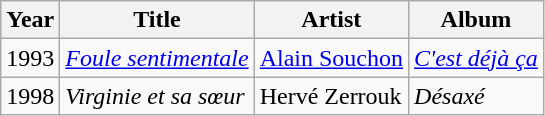<table class="wikitable sortable">
<tr>
<th>Year</th>
<th>Title</th>
<th>Artist</th>
<th class="unsortable">Album</th>
</tr>
<tr>
<td>1993</td>
<td><em><a href='#'>Foule sentimentale</a></em></td>
<td><a href='#'>Alain Souchon</a></td>
<td><em><a href='#'>C'est déjà ça</a></em></td>
</tr>
<tr>
<td>1998</td>
<td><em>Virginie et sa sœur</em></td>
<td>Hervé Zerrouk</td>
<td><em>Désaxé</em></td>
</tr>
</table>
